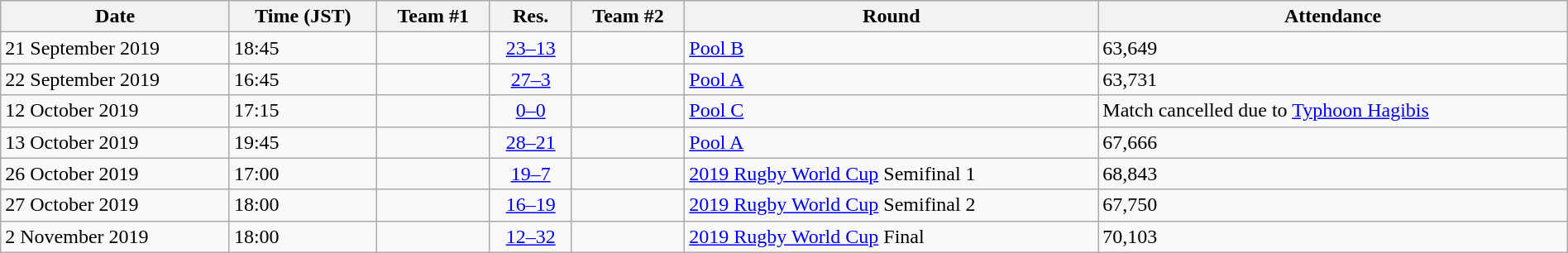<table class="wikitable" style="text-align: left;" width="100%">
<tr>
<th>Date</th>
<th>Time (JST)</th>
<th>Team #1</th>
<th>Res.</th>
<th>Team #2</th>
<th>Round</th>
<th>Attendance</th>
</tr>
<tr>
<td>21 September 2019</td>
<td>18:45</td>
<td></td>
<td style="text-align:center;"><a href='#'>23–13</a></td>
<td></td>
<td><a href='#'>Pool B</a></td>
<td>63,649</td>
</tr>
<tr>
<td>22 September 2019</td>
<td>16:45</td>
<td></td>
<td style="text-align:center;"><a href='#'>27–3</a></td>
<td></td>
<td><a href='#'>Pool A</a></td>
<td>63,731</td>
</tr>
<tr>
<td>12 October 2019</td>
<td>17:15</td>
<td></td>
<td style="text-align:center;"><a href='#'>0–0</a></td>
<td></td>
<td><a href='#'>Pool C</a></td>
<td>Match cancelled due to <a href='#'>Typhoon Hagibis</a></td>
</tr>
<tr>
<td>13 October 2019</td>
<td>19:45</td>
<td></td>
<td style="text-align:center;"><a href='#'>28–21</a></td>
<td></td>
<td><a href='#'>Pool A</a></td>
<td>67,666</td>
</tr>
<tr>
<td>26 October 2019</td>
<td>17:00</td>
<td></td>
<td style="text-align:center;"><a href='#'>19–7</a></td>
<td></td>
<td><a href='#'>2019 Rugby World Cup</a> Semifinal 1</td>
<td>68,843</td>
</tr>
<tr>
<td>27 October 2019</td>
<td>18:00</td>
<td></td>
<td style="text-align:center;"><a href='#'>16–19</a></td>
<td></td>
<td><a href='#'>2019 Rugby World Cup</a> Semifinal 2</td>
<td>67,750</td>
</tr>
<tr>
<td>2 November 2019</td>
<td>18:00</td>
<td></td>
<td style="text-align:center;"><a href='#'>12–32</a></td>
<td></td>
<td><a href='#'>2019 Rugby World Cup</a> Final</td>
<td>70,103</td>
</tr>
</table>
